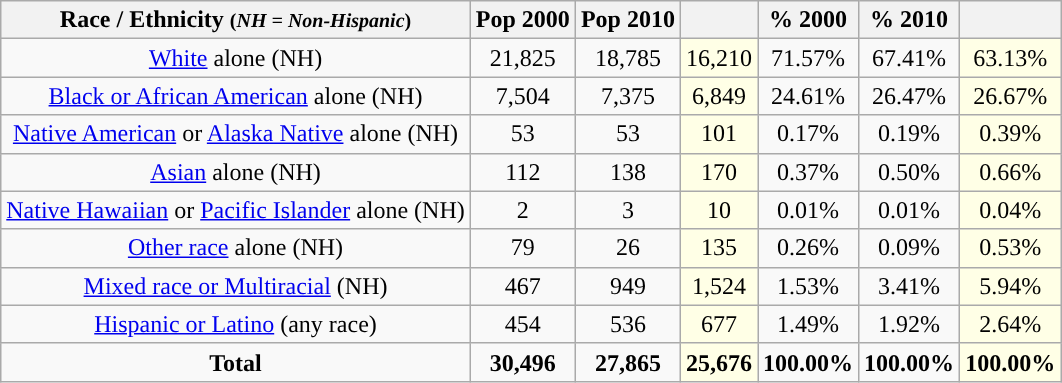<table class="wikitable" style="text-align:center;">
<tr>
<th>Race / Ethnicity <small>(<em>NH = Non-Hispanic</em>)</small></th>
<th>Pop 2000</th>
<th>Pop 2010</th>
<th></th>
<th>% 2000</th>
<th>% 2010</th>
<th></th>
</tr>
<tr>
<td><a href='#'>White</a> alone (NH)</td>
<td>21,825</td>
<td>18,785</td>
<td style='background: #ffffe6;'>16,210</td>
<td>71.57%</td>
<td>67.41%</td>
<td style='background: #ffffe6;'>63.13%</td>
</tr>
<tr>
<td><a href='#'>Black or African American</a> alone (NH)</td>
<td>7,504</td>
<td>7,375</td>
<td style='background: #ffffe6;'>6,849</td>
<td>24.61%</td>
<td>26.47%</td>
<td style='background: #ffffe6;'>26.67%</td>
</tr>
<tr>
<td><a href='#'>Native American</a> or <a href='#'>Alaska Native</a> alone (NH)</td>
<td>53</td>
<td>53</td>
<td style='background: #ffffe6;'>101</td>
<td>0.17%</td>
<td>0.19%</td>
<td style='background: #ffffe6;'>0.39%</td>
</tr>
<tr>
<td><a href='#'>Asian</a> alone (NH)</td>
<td>112</td>
<td>138</td>
<td style='background: #ffffe6;'>170</td>
<td>0.37%</td>
<td>0.50%</td>
<td style='background: #ffffe6;'>0.66%</td>
</tr>
<tr>
<td><a href='#'>Native Hawaiian</a> or <a href='#'>Pacific Islander</a> alone (NH)</td>
<td>2</td>
<td>3</td>
<td style='background: #ffffe6;'>10</td>
<td>0.01%</td>
<td>0.01%</td>
<td style='background: #ffffe6;'>0.04%</td>
</tr>
<tr>
<td><a href='#'>Other race</a> alone (NH)</td>
<td>79</td>
<td>26</td>
<td style='background: #ffffe6;'>135</td>
<td>0.26%</td>
<td>0.09%</td>
<td style='background: #ffffe6;'>0.53%</td>
</tr>
<tr>
<td><a href='#'>Mixed race or Multiracial</a> (NH)</td>
<td>467</td>
<td>949</td>
<td style='background: #ffffe6;'>1,524</td>
<td>1.53%</td>
<td>3.41%</td>
<td style='background: #ffffe6;'>5.94%</td>
</tr>
<tr>
<td><a href='#'>Hispanic or Latino</a> (any race)</td>
<td>454</td>
<td>536</td>
<td style='background: #ffffe6;'>677</td>
<td>1.49%</td>
<td>1.92%</td>
<td style='background: #ffffe6;'>2.64%</td>
</tr>
<tr>
<td><strong>Total</strong></td>
<td><strong>30,496</strong></td>
<td><strong>27,865</strong></td>
<td style='background: #ffffe6;'><strong>25,676</strong></td>
<td><strong>100.00%</strong></td>
<td><strong>100.00%</strong></td>
<td style='background: #ffffe6;'><strong>100.00%</strong></td>
</tr>
</table>
